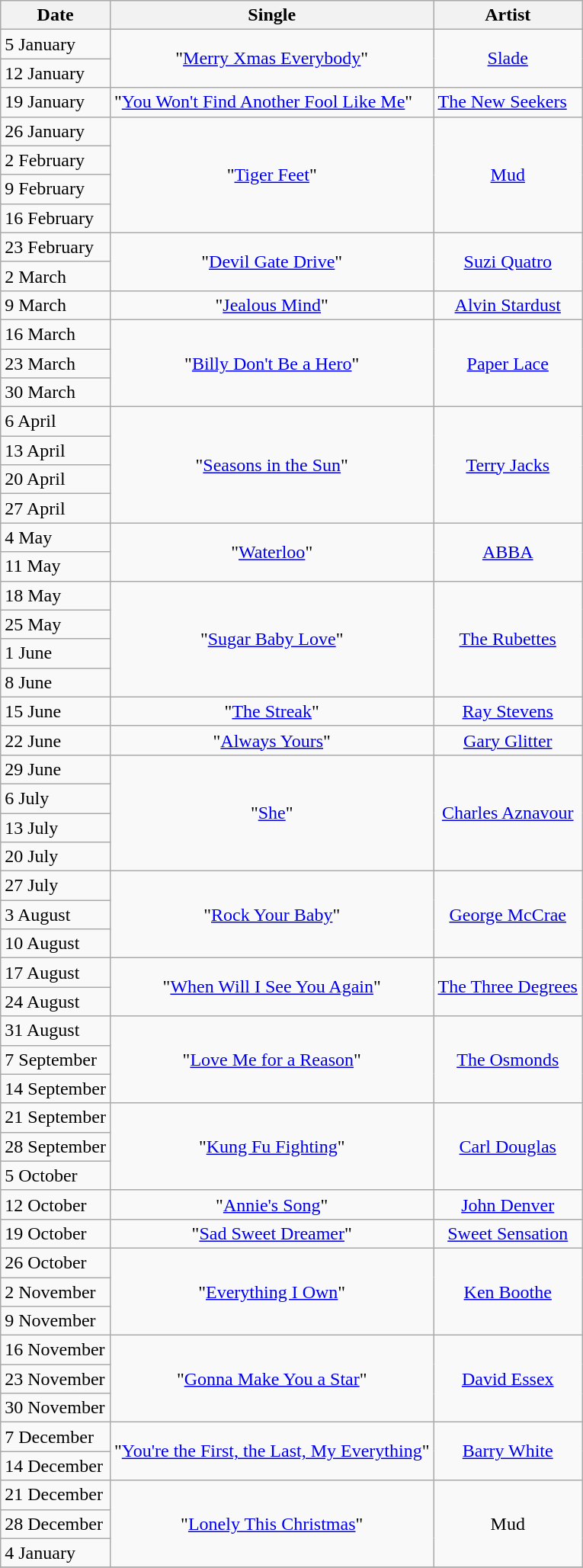<table class="wikitable">
<tr>
<th>Date</th>
<th>Single</th>
<th>Artist</th>
</tr>
<tr>
<td>5 January</td>
<td align="center" rowspan=2>"<a href='#'>Merry Xmas Everybody</a>"</td>
<td align="center" rowspan=2><a href='#'>Slade</a></td>
</tr>
<tr>
<td>12 January</td>
</tr>
<tr>
<td>19 January</td>
<td>"<a href='#'>You Won't Find Another Fool Like Me</a>"</td>
<td><a href='#'>The New Seekers</a></td>
</tr>
<tr>
<td>26 January</td>
<td align="center" rowspan=4>"<a href='#'>Tiger Feet</a>"</td>
<td align="center" rowspan=4><a href='#'>Mud</a></td>
</tr>
<tr>
<td>2 February</td>
</tr>
<tr>
<td>9 February</td>
</tr>
<tr>
<td>16 February</td>
</tr>
<tr>
<td>23 February</td>
<td align="center" rowspan=2>"<a href='#'>Devil Gate Drive</a>"</td>
<td align="center" rowspan=2><a href='#'>Suzi Quatro</a></td>
</tr>
<tr>
<td>2 March</td>
</tr>
<tr>
<td>9 March</td>
<td align="center">"<a href='#'>Jealous Mind</a>"</td>
<td align="center"><a href='#'>Alvin Stardust</a></td>
</tr>
<tr>
<td>16 March</td>
<td align="center" rowspan=3>"<a href='#'>Billy Don't Be a Hero</a>"</td>
<td align="center" rowspan=3><a href='#'>Paper Lace</a></td>
</tr>
<tr>
<td>23 March</td>
</tr>
<tr>
<td>30 March</td>
</tr>
<tr>
<td>6 April</td>
<td align="center" rowspan=4>"<a href='#'>Seasons in the Sun</a>"</td>
<td align="center" rowspan=4><a href='#'>Terry Jacks</a></td>
</tr>
<tr>
<td>13 April</td>
</tr>
<tr>
<td>20 April</td>
</tr>
<tr>
<td>27 April</td>
</tr>
<tr>
<td>4 May</td>
<td align="center" rowspan=2>"<a href='#'>Waterloo</a>"</td>
<td align="center" rowspan=2><a href='#'>ABBA</a></td>
</tr>
<tr>
<td>11 May</td>
</tr>
<tr>
<td>18 May</td>
<td align="center" rowspan=4>"<a href='#'>Sugar Baby Love</a>"</td>
<td align="center" rowspan=4><a href='#'>The Rubettes</a></td>
</tr>
<tr>
<td>25 May</td>
</tr>
<tr>
<td>1 June</td>
</tr>
<tr>
<td>8 June</td>
</tr>
<tr>
<td>15 June</td>
<td align="center">"<a href='#'>The Streak</a>"</td>
<td align="center"><a href='#'>Ray Stevens</a></td>
</tr>
<tr>
<td>22 June</td>
<td align="center">"<a href='#'>Always Yours</a>"</td>
<td align="center"><a href='#'>Gary Glitter</a></td>
</tr>
<tr>
<td>29 June</td>
<td align="center" rowspan=4>"<a href='#'>She</a>"</td>
<td align="center" rowspan=4><a href='#'>Charles Aznavour</a></td>
</tr>
<tr>
<td>6 July</td>
</tr>
<tr>
<td>13 July</td>
</tr>
<tr>
<td>20 July</td>
</tr>
<tr>
<td>27 July</td>
<td align="center" rowspan=3>"<a href='#'>Rock Your Baby</a>"</td>
<td align="center" rowspan=3><a href='#'>George McCrae</a></td>
</tr>
<tr>
<td>3 August</td>
</tr>
<tr>
<td>10 August</td>
</tr>
<tr>
<td>17 August</td>
<td align="center" rowspan=2>"<a href='#'>When Will I See You Again</a>"</td>
<td align="center" rowspan=2><a href='#'>The Three Degrees</a></td>
</tr>
<tr>
<td>24 August</td>
</tr>
<tr>
<td>31 August</td>
<td align="center" rowspan=3>"<a href='#'>Love Me for a Reason</a>"</td>
<td align="center" rowspan=3><a href='#'>The Osmonds</a></td>
</tr>
<tr>
<td>7 September</td>
</tr>
<tr>
<td>14 September</td>
</tr>
<tr>
<td>21 September</td>
<td align="center" rowspan=3>"<a href='#'>Kung Fu Fighting</a>"</td>
<td align="center" rowspan=3><a href='#'>Carl Douglas</a></td>
</tr>
<tr>
<td>28 September</td>
</tr>
<tr>
<td>5 October</td>
</tr>
<tr>
<td>12 October</td>
<td align="center">"<a href='#'>Annie's Song</a>"</td>
<td align="center"><a href='#'>John Denver</a></td>
</tr>
<tr>
<td>19 October</td>
<td align="center">"<a href='#'>Sad Sweet Dreamer</a>"</td>
<td align="center"><a href='#'>Sweet Sensation</a></td>
</tr>
<tr>
<td>26 October</td>
<td align="center" rowspan=3>"<a href='#'>Everything I Own</a>"</td>
<td align="center" rowspan=3><a href='#'>Ken Boothe</a></td>
</tr>
<tr>
<td>2 November</td>
</tr>
<tr>
<td>9 November</td>
</tr>
<tr>
<td>16 November</td>
<td align="center" rowspan=3>"<a href='#'>Gonna Make You a Star</a>"</td>
<td align="center" rowspan=3><a href='#'>David Essex</a></td>
</tr>
<tr>
<td>23 November</td>
</tr>
<tr>
<td>30 November</td>
</tr>
<tr>
<td>7 December</td>
<td align="center" rowspan=2>"<a href='#'>You're the First, the Last, My Everything</a>"</td>
<td align="center" rowspan=2><a href='#'>Barry White</a></td>
</tr>
<tr>
<td>14 December</td>
</tr>
<tr>
<td>21 December</td>
<td align="center" rowspan=3>"<a href='#'>Lonely This Christmas</a>"</td>
<td align="center" rowspan=3>Mud</td>
</tr>
<tr>
<td>28 December</td>
</tr>
<tr>
<td>4 January</td>
</tr>
<tr>
</tr>
</table>
